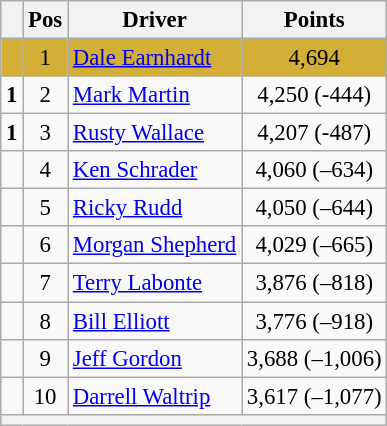<table class="wikitable" style="font-size: 95%;">
<tr>
<th></th>
<th>Pos</th>
<th>Driver</th>
<th>Points</th>
</tr>
<tr style="background:#D4AF37;">
<td align="left"></td>
<td style="text-align:center;">1</td>
<td><a href='#'>Dale Earnhardt</a></td>
<td style="text-align:center;">4,694</td>
</tr>
<tr>
<td align="left"> <strong>1</strong></td>
<td style="text-align:center;">2</td>
<td><a href='#'>Mark Martin</a></td>
<td style="text-align:center;">4,250 (-444)</td>
</tr>
<tr>
<td align="left"> <strong>1</strong></td>
<td style="text-align:center;">3</td>
<td><a href='#'>Rusty Wallace</a></td>
<td style="text-align:center;">4,207 (-487)</td>
</tr>
<tr>
<td align="left"></td>
<td style="text-align:center;">4</td>
<td><a href='#'>Ken Schrader</a></td>
<td style="text-align:center;">4,060 (–634)</td>
</tr>
<tr>
<td align="left"></td>
<td style="text-align:center;">5</td>
<td><a href='#'>Ricky Rudd</a></td>
<td style="text-align:center;">4,050 (–644)</td>
</tr>
<tr>
<td align="left"></td>
<td style="text-align:center;">6</td>
<td><a href='#'>Morgan Shepherd</a></td>
<td style="text-align:center;">4,029 (–665)</td>
</tr>
<tr>
<td align="left"></td>
<td style="text-align:center;">7</td>
<td><a href='#'>Terry Labonte</a></td>
<td style="text-align:center;">3,876 (–818)</td>
</tr>
<tr>
<td align="left"></td>
<td style="text-align:center;">8</td>
<td><a href='#'>Bill Elliott</a></td>
<td style="text-align:center;">3,776 (–918)</td>
</tr>
<tr>
<td align="left"></td>
<td style="text-align:center;">9</td>
<td><a href='#'>Jeff Gordon</a></td>
<td style="text-align:center;">3,688 (–1,006)</td>
</tr>
<tr>
<td align="left"></td>
<td style="text-align:center;">10</td>
<td><a href='#'>Darrell Waltrip</a></td>
<td style="text-align:center;">3,617 (–1,077)</td>
</tr>
<tr class="sortbottom">
<th colspan="9"></th>
</tr>
</table>
